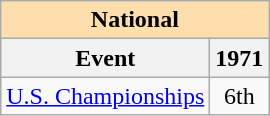<table class="wikitable" style="text-align:center">
<tr>
<th style="background-color: #ffdead; " colspan=2 align=center>National</th>
</tr>
<tr>
<th>Event</th>
<th>1971</th>
</tr>
<tr>
<td align=left><a href='#'>U.S. Championships</a></td>
<td>6th</td>
</tr>
</table>
